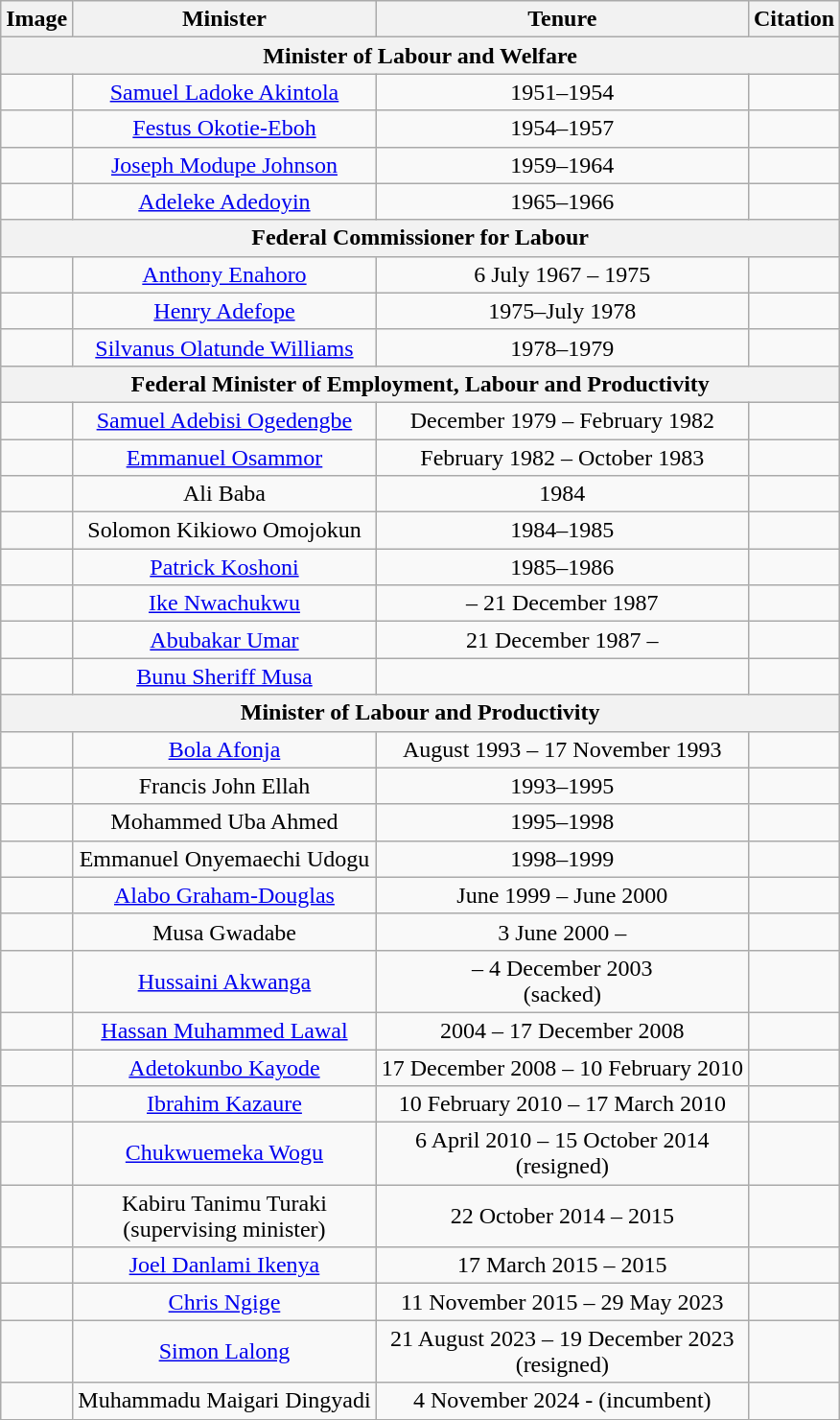<table class="wikitable" style="text-align:center;">
<tr>
<th>Image</th>
<th>Minister</th>
<th>Tenure</th>
<th>Citation</th>
</tr>
<tr>
<th colspan="4">Minister of Labour and Welfare</th>
</tr>
<tr>
<td></td>
<td><a href='#'>Samuel Ladoke Akintola</a></td>
<td>1951–1954</td>
<td></td>
</tr>
<tr>
<td></td>
<td><a href='#'>Festus Okotie-Eboh</a></td>
<td>1954–1957</td>
<td></td>
</tr>
<tr>
<td></td>
<td><a href='#'>Joseph Modupe Johnson</a></td>
<td>1959–1964</td>
<td></td>
</tr>
<tr>
<td></td>
<td><a href='#'>Adeleke Adedoyin</a></td>
<td>1965–1966</td>
<td></td>
</tr>
<tr>
<th colspan="4">Federal Commissioner for Labour</th>
</tr>
<tr>
<td></td>
<td><a href='#'>Anthony Enahoro</a></td>
<td>6 July 1967 – 1975</td>
<td></td>
</tr>
<tr>
<td></td>
<td><a href='#'>Henry Adefope</a></td>
<td>1975–July 1978</td>
<td></td>
</tr>
<tr>
<td></td>
<td><a href='#'>Silvanus Olatunde Williams</a></td>
<td>1978–1979</td>
<td></td>
</tr>
<tr>
<th colspan="4">Federal Minister of Employment, Labour and Productivity</th>
</tr>
<tr>
<td></td>
<td><a href='#'>Samuel Adebisi Ogedengbe</a></td>
<td>December 1979 – February 1982</td>
<td></td>
</tr>
<tr>
<td></td>
<td><a href='#'>Emmanuel Osammor</a></td>
<td>February 1982 – October 1983</td>
<td></td>
</tr>
<tr>
<td></td>
<td>Ali Baba</td>
<td>1984</td>
<td></td>
</tr>
<tr>
<td></td>
<td>Solomon Kikiowo Omojokun</td>
<td>1984–1985</td>
<td></td>
</tr>
<tr>
<td></td>
<td><a href='#'>Patrick Koshoni</a></td>
<td>1985–1986</td>
<td></td>
</tr>
<tr>
<td></td>
<td><a href='#'>Ike Nwachukwu</a></td>
<td>– 21 December 1987</td>
<td></td>
</tr>
<tr>
<td></td>
<td><a href='#'>Abubakar Umar</a></td>
<td>21 December 1987 –</td>
<td></td>
</tr>
<tr>
<td></td>
<td><a href='#'>Bunu Sheriff Musa</a></td>
<td></td>
<td></td>
</tr>
<tr>
<th colspan="4">Minister of Labour and Productivity</th>
</tr>
<tr>
<td></td>
<td><a href='#'>Bola Afonja</a></td>
<td>August 1993 – 17 November 1993</td>
<td></td>
</tr>
<tr>
<td></td>
<td>Francis John Ellah</td>
<td>1993–1995</td>
<td></td>
</tr>
<tr>
<td></td>
<td>Mohammed Uba Ahmed</td>
<td>1995–1998</td>
<td></td>
</tr>
<tr>
<td></td>
<td>Emmanuel Onyemaechi Udogu</td>
<td>1998–1999</td>
<td></td>
</tr>
<tr>
<td></td>
<td><a href='#'>Alabo Graham-Douglas</a></td>
<td>June 1999 – June 2000</td>
<td></td>
</tr>
<tr>
<td></td>
<td>Musa Gwadabe</td>
<td>3 June 2000 –</td>
<td></td>
</tr>
<tr>
<td></td>
<td><a href='#'>Hussaini Akwanga</a></td>
<td>– 4 December 2003<br>(sacked)</td>
<td></td>
</tr>
<tr>
<td></td>
<td><a href='#'>Hassan Muhammed Lawal</a></td>
<td>2004 – 17 December 2008</td>
<td></td>
</tr>
<tr>
<td></td>
<td><a href='#'>Adetokunbo Kayode</a></td>
<td>17 December 2008 – 10 February 2010</td>
<td></td>
</tr>
<tr>
<td></td>
<td><a href='#'>Ibrahim Kazaure</a></td>
<td>10 February 2010 – 17 March 2010</td>
<td></td>
</tr>
<tr>
<td></td>
<td><a href='#'>Chukwuemeka Wogu</a></td>
<td>6 April 2010 – 15 October 2014<br>(resigned)</td>
<td></td>
</tr>
<tr>
<td></td>
<td>Kabiru Tanimu Turaki<br>(supervising minister)</td>
<td>22 October 2014 – 2015</td>
<td></td>
</tr>
<tr>
<td></td>
<td><a href='#'>Joel Danlami Ikenya</a></td>
<td>17 March 2015 – 2015</td>
<td></td>
</tr>
<tr>
<td></td>
<td><a href='#'>Chris Ngige</a></td>
<td>11 November 2015 – 29 May 2023</td>
<td></td>
</tr>
<tr>
<td></td>
<td><a href='#'>Simon Lalong</a></td>
<td>21 August 2023 – 19 December 2023<br>(resigned)</td>
<td></td>
</tr>
<tr>
<td></td>
<td>Muhammadu Maigari Dingyadi</td>
<td>4 November 2024 - (incumbent)</td>
<td></td>
</tr>
</table>
